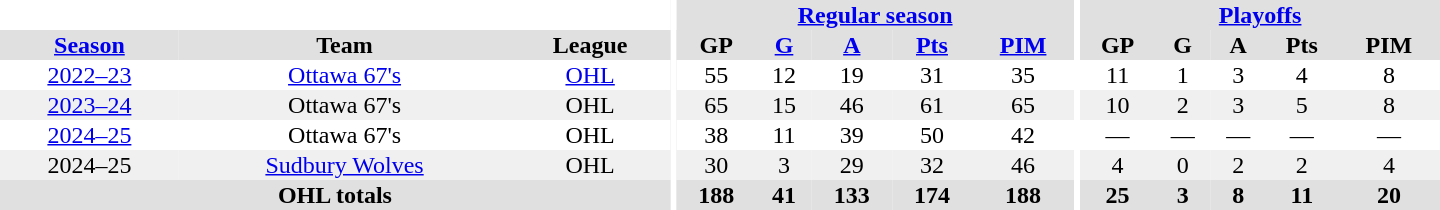<table border="0" cellpadding="1" cellspacing="0" style="text-align:center; width:60em;">
<tr bgcolor="#e0e0e0">
<th colspan="3" bgcolor="#ffffff"></th>
<th rowspan="94" bgcolor="#ffffff"></th>
<th colspan="5"><a href='#'>Regular season</a></th>
<th rowspan="94" bgcolor="#ffffff"></th>
<th colspan="5"><a href='#'>Playoffs</a></th>
</tr>
<tr bgcolor="#e0e0e0">
<th><a href='#'>Season</a></th>
<th>Team</th>
<th>League</th>
<th>GP</th>
<th><a href='#'>G</a></th>
<th><a href='#'>A</a></th>
<th><a href='#'>Pts</a></th>
<th><a href='#'>PIM</a></th>
<th>GP</th>
<th>G</th>
<th>A</th>
<th>Pts</th>
<th>PIM</th>
</tr>
<tr>
<td><a href='#'>2022–23</a></td>
<td><a href='#'>Ottawa 67's</a></td>
<td><a href='#'>OHL</a></td>
<td>55</td>
<td>12</td>
<td>19</td>
<td>31</td>
<td>35</td>
<td>11</td>
<td>1</td>
<td>3</td>
<td>4</td>
<td>8</td>
</tr>
<tr bgcolor="f0f0f0">
<td><a href='#'>2023–24</a></td>
<td>Ottawa 67's</td>
<td>OHL</td>
<td>65</td>
<td>15</td>
<td>46</td>
<td>61</td>
<td>65</td>
<td>10</td>
<td>2</td>
<td>3</td>
<td>5</td>
<td>8</td>
</tr>
<tr>
<td><a href='#'>2024–25</a></td>
<td>Ottawa 67's</td>
<td>OHL</td>
<td>38</td>
<td>11</td>
<td>39</td>
<td>50</td>
<td>42</td>
<td>—</td>
<td>—</td>
<td>—</td>
<td>—</td>
<td>—</td>
</tr>
<tr bgcolor="f0f0f0">
<td>2024–25</td>
<td><a href='#'>Sudbury Wolves</a></td>
<td>OHL</td>
<td>30</td>
<td>3</td>
<td>29</td>
<td>32</td>
<td>46</td>
<td>4</td>
<td>0</td>
<td>2</td>
<td>2</td>
<td>4</td>
</tr>
<tr bgcolor="#e0e0e0">
<th colspan="3">OHL totals</th>
<th>188</th>
<th>41</th>
<th>133</th>
<th>174</th>
<th>188</th>
<th>25</th>
<th>3</th>
<th>8</th>
<th>11</th>
<th>20</th>
</tr>
</table>
